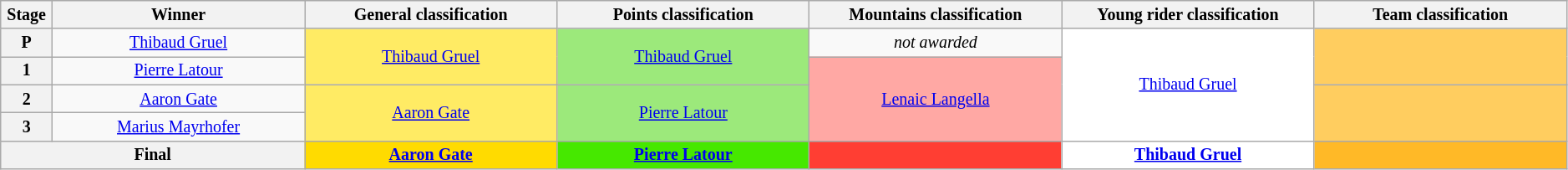<table class="wikitable" style="text-align: center; font-size:smaller;">
<tr style="background:#efefef;">
<th style="width:2%;">Stage</th>
<th style="width:14%;">Winner</th>
<th style="width:14%;">General classification<br></th>
<th style="width:14%;">Points classification<br></th>
<th style="width:14%;">Mountains classification<br></th>
<th style="width:14%;">Young rider classification<br></th>
<th style="width:14%;">Team classification</th>
</tr>
<tr>
<th>P</th>
<td><a href='#'>Thibaud Gruel</a></td>
<td style="background:#FFEB64;" rowspan="2"><a href='#'>Thibaud Gruel</a></td>
<td style="background:#9CE97B;" rowspan="2"><a href='#'>Thibaud Gruel</a></td>
<td><em>not awarded</em></td>
<td style="background:white;" rowspan="4"><a href='#'>Thibaud Gruel</a></td>
<td style="background:#FFCD5F;" rowspan="2"></td>
</tr>
<tr>
<th>1</th>
<td><a href='#'>Pierre Latour</a></td>
<td style="background:#FFA8A4;" rowspan="3"><a href='#'>Lenaic Langella</a></td>
</tr>
<tr>
<th>2</th>
<td><a href='#'>Aaron Gate</a></td>
<td style="background:#FFEB64;" rowspan="2"><a href='#'>Aaron Gate</a></td>
<td style="background:#9CE97B;" rowspan="2"><a href='#'>Pierre Latour</a></td>
<td style="background:#FFCD5F;" rowspan="2"></td>
</tr>
<tr>
<th>3</th>
<td><a href='#'>Marius Mayrhofer</a></td>
</tr>
<tr>
<th colspan="2">Final</th>
<th style="background:#FFDB00;"><a href='#'>Aaron Gate</a></th>
<th style="background:#46E800;"><a href='#'>Pierre Latour</a></th>
<th style="background:#FF3E33;"></th>
<th style="background:white;"><a href='#'>Thibaud Gruel</a></th>
<th style="background:#FFB927;"></th>
</tr>
</table>
